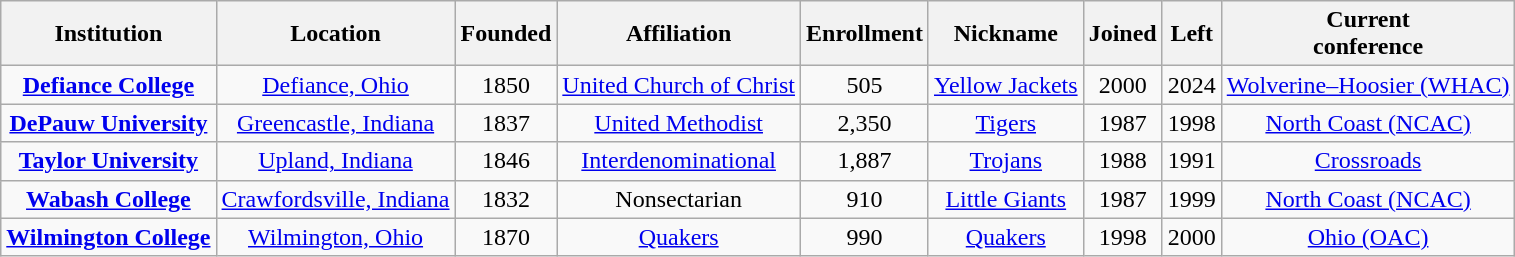<table class="wikitable sortable" style="text-align:center;">
<tr>
<th>Institution</th>
<th>Location</th>
<th>Founded</th>
<th>Affiliation</th>
<th>Enrollment</th>
<th>Nickname</th>
<th>Joined</th>
<th>Left</th>
<th>Current<br>conference</th>
</tr>
<tr>
<td><strong><a href='#'>Defiance College</a></strong></td>
<td><a href='#'>Defiance, Ohio</a></td>
<td>1850</td>
<td><a href='#'>United Church of Christ</a></td>
<td>505</td>
<td><a href='#'>Yellow Jackets</a></td>
<td>2000</td>
<td>2024</td>
<td><a href='#'>Wolverine–Hoosier (WHAC)</a></td>
</tr>
<tr>
<td><strong><a href='#'>DePauw University</a></strong></td>
<td><a href='#'>Greencastle, Indiana</a></td>
<td>1837</td>
<td><a href='#'>United Methodist</a></td>
<td>2,350</td>
<td><a href='#'>Tigers</a></td>
<td>1987</td>
<td>1998</td>
<td><a href='#'>North Coast (NCAC)</a></td>
</tr>
<tr>
<td><strong><a href='#'>Taylor University</a></strong></td>
<td><a href='#'>Upland, Indiana</a></td>
<td>1846</td>
<td><a href='#'>Interdenominational</a></td>
<td>1,887</td>
<td><a href='#'>Trojans</a></td>
<td>1988</td>
<td>1991</td>
<td><a href='#'>Crossroads</a></td>
</tr>
<tr>
<td><strong><a href='#'>Wabash College</a></strong></td>
<td><a href='#'>Crawfordsville, Indiana</a></td>
<td>1832</td>
<td>Nonsectarian</td>
<td>910</td>
<td><a href='#'>Little Giants</a></td>
<td>1987</td>
<td>1999</td>
<td><a href='#'>North Coast (NCAC)</a></td>
</tr>
<tr>
<td><strong><a href='#'>Wilmington College</a></strong></td>
<td><a href='#'>Wilmington, Ohio</a></td>
<td>1870</td>
<td><a href='#'>Quakers</a></td>
<td>990</td>
<td><a href='#'>Quakers</a></td>
<td>1998</td>
<td>2000</td>
<td><a href='#'>Ohio (OAC)</a></td>
</tr>
</table>
